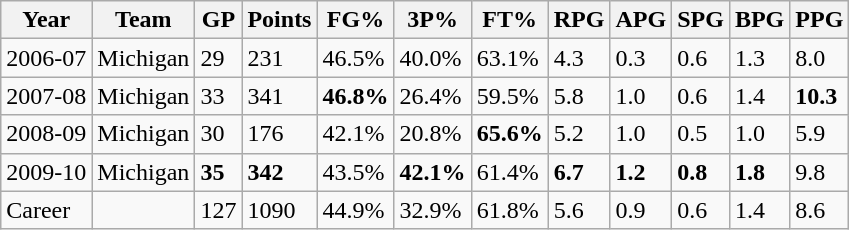<table class="wikitable">
<tr>
<th>Year</th>
<th>Team</th>
<th>GP</th>
<th>Points</th>
<th>FG%</th>
<th>3P%</th>
<th>FT%</th>
<th>RPG</th>
<th>APG</th>
<th>SPG</th>
<th>BPG</th>
<th>PPG</th>
</tr>
<tr>
<td>2006-07</td>
<td>Michigan</td>
<td>29</td>
<td>231</td>
<td>46.5%</td>
<td>40.0%</td>
<td>63.1%</td>
<td>4.3</td>
<td>0.3</td>
<td>0.6</td>
<td>1.3</td>
<td>8.0</td>
</tr>
<tr>
<td>2007-08</td>
<td>Michigan</td>
<td>33</td>
<td>341</td>
<td><strong>46.8%</strong></td>
<td>26.4%</td>
<td>59.5%</td>
<td>5.8</td>
<td>1.0</td>
<td>0.6</td>
<td>1.4</td>
<td><strong>10.3</strong></td>
</tr>
<tr>
<td>2008-09</td>
<td>Michigan</td>
<td>30</td>
<td>176</td>
<td>42.1%</td>
<td>20.8%</td>
<td><strong>65.6%</strong></td>
<td>5.2</td>
<td>1.0</td>
<td>0.5</td>
<td>1.0</td>
<td>5.9</td>
</tr>
<tr>
<td>2009-10</td>
<td>Michigan</td>
<td><strong>35</strong></td>
<td><strong>342</strong></td>
<td>43.5%</td>
<td><strong>42.1%</strong></td>
<td>61.4%</td>
<td><strong>6.7</strong></td>
<td><strong>1.2</strong></td>
<td><strong>0.8</strong></td>
<td><strong>1.8</strong></td>
<td>9.8</td>
</tr>
<tr>
<td>Career</td>
<td></td>
<td>127</td>
<td>1090</td>
<td>44.9%</td>
<td>32.9%</td>
<td>61.8%</td>
<td>5.6</td>
<td>0.9</td>
<td>0.6</td>
<td>1.4</td>
<td>8.6</td>
</tr>
</table>
